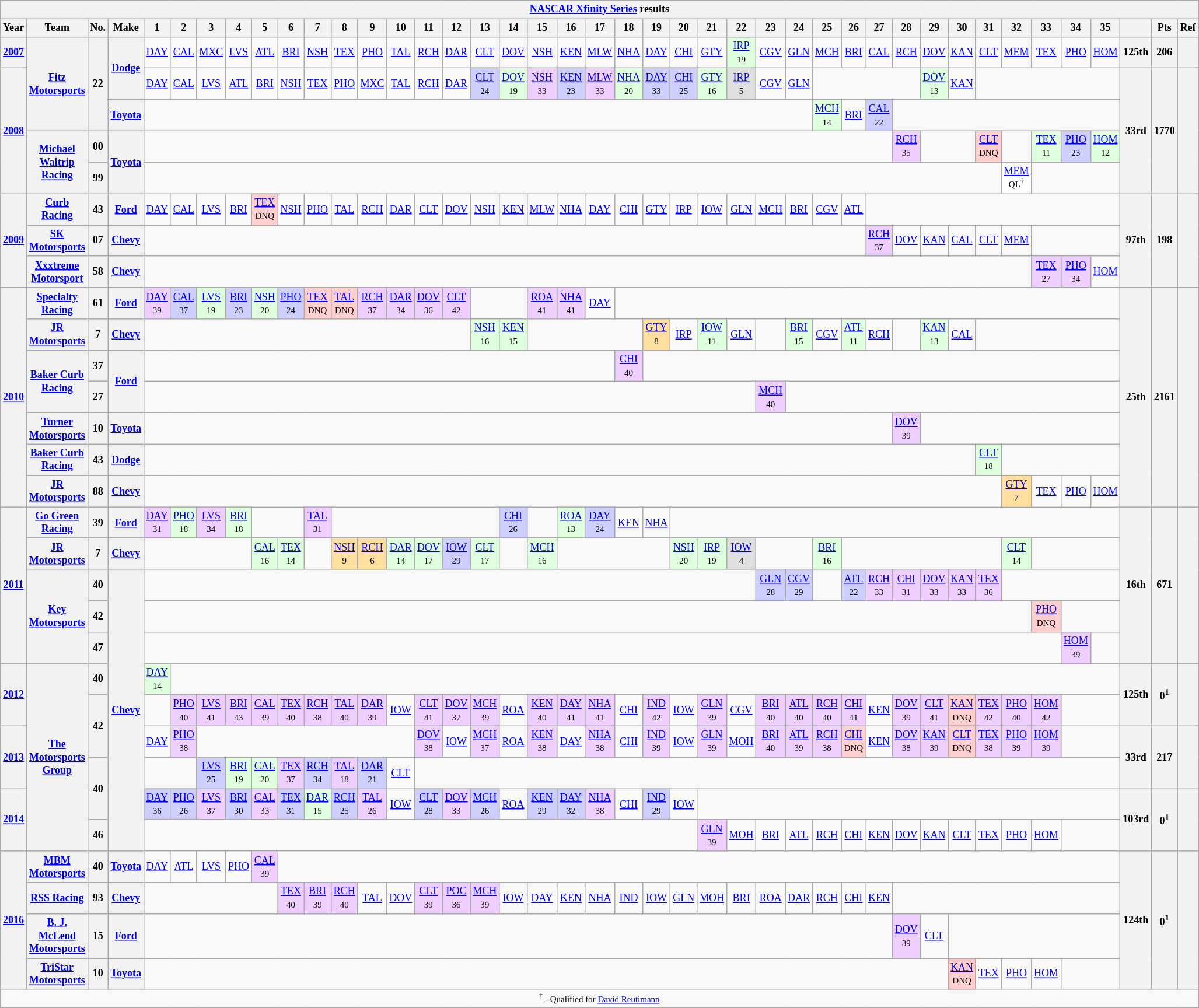<table class="wikitable" style="text-align:center; font-size:75%">
<tr>
<th colspan=42><a href='#'>NASCAR Xfinity Series</a> results</th>
</tr>
<tr>
<th>Year</th>
<th>Team</th>
<th>No.</th>
<th>Make</th>
<th>1</th>
<th>2</th>
<th>3</th>
<th>4</th>
<th>5</th>
<th>6</th>
<th>7</th>
<th>8</th>
<th>9</th>
<th>10</th>
<th>11</th>
<th>12</th>
<th>13</th>
<th>14</th>
<th>15</th>
<th>16</th>
<th>17</th>
<th>18</th>
<th>19</th>
<th>20</th>
<th>21</th>
<th>22</th>
<th>23</th>
<th>24</th>
<th>25</th>
<th>26</th>
<th>27</th>
<th>28</th>
<th>29</th>
<th>30</th>
<th>31</th>
<th>32</th>
<th>33</th>
<th>34</th>
<th>35</th>
<th></th>
<th>Pts</th>
<th>Ref</th>
</tr>
<tr>
<th><a href='#'>2007</a></th>
<th rowspan=3><a href='#'>Fitz Motorsports</a></th>
<th rowspan=3>22</th>
<th rowspan=2><a href='#'>Dodge</a></th>
<td><a href='#'>DAY</a></td>
<td><a href='#'>CAL</a></td>
<td><a href='#'>MXC</a></td>
<td><a href='#'>LVS</a></td>
<td><a href='#'>ATL</a></td>
<td><a href='#'>BRI</a></td>
<td><a href='#'>NSH</a></td>
<td><a href='#'>TEX</a></td>
<td><a href='#'>PHO</a></td>
<td><a href='#'>TAL</a></td>
<td><a href='#'>RCH</a></td>
<td><a href='#'>DAR</a></td>
<td><a href='#'>CLT</a></td>
<td><a href='#'>DOV</a></td>
<td><a href='#'>NSH</a></td>
<td><a href='#'>KEN</a></td>
<td><a href='#'>MLW</a></td>
<td><a href='#'>NHA</a></td>
<td><a href='#'>DAY</a></td>
<td><a href='#'>CHI</a></td>
<td><a href='#'>GTY</a></td>
<td style="background:#DFFFDF;"><a href='#'>IRP</a><br><small>19</small></td>
<td><a href='#'>CGV</a></td>
<td><a href='#'>GLN</a></td>
<td><a href='#'>MCH</a></td>
<td><a href='#'>BRI</a></td>
<td><a href='#'>CAL</a></td>
<td><a href='#'>RCH</a></td>
<td><a href='#'>DOV</a></td>
<td><a href='#'>KAN</a></td>
<td><a href='#'>CLT</a></td>
<td><a href='#'>MEM</a></td>
<td><a href='#'>TEX</a></td>
<td><a href='#'>PHO</a></td>
<td><a href='#'>HOM</a></td>
<th>125th</th>
<th>206</th>
<th></th>
</tr>
<tr>
<th rowspan=4><a href='#'>2008</a></th>
<td><a href='#'>DAY</a></td>
<td><a href='#'>CAL</a></td>
<td><a href='#'>LVS</a></td>
<td><a href='#'>ATL</a></td>
<td><a href='#'>BRI</a></td>
<td><a href='#'>NSH</a></td>
<td><a href='#'>TEX</a></td>
<td><a href='#'>PHO</a></td>
<td><a href='#'>MXC</a></td>
<td><a href='#'>TAL</a></td>
<td><a href='#'>RCH</a></td>
<td><a href='#'>DAR</a></td>
<td style="background:#CFCFFF;"><a href='#'>CLT</a><br><small>24</small></td>
<td style="background:#DFFFDF;"><a href='#'>DOV</a><br><small>19</small></td>
<td style="background:#EFCFFF;"><a href='#'>NSH</a><br><small>33</small></td>
<td style="background:#CFCFFF;"><a href='#'>KEN</a><br><small>23</small></td>
<td style="background:#EFCFFF;"><a href='#'>MLW</a><br><small>33</small></td>
<td style="background:#DFFFDF;"><a href='#'>NHA</a><br><small>20</small></td>
<td style="background:#CFCFFF;"><a href='#'>DAY</a><br><small>33</small></td>
<td style="background:#CFCFFF;"><a href='#'>CHI</a><br><small>25</small></td>
<td style="background:#DFFFDF;"><a href='#'>GTY</a><br><small>16</small></td>
<td style="background:#DFDFDF;"><a href='#'>IRP</a><br><small>5</small></td>
<td><a href='#'>CGV</a></td>
<td><a href='#'>GLN</a></td>
<td colspan=4></td>
<td style="background:#DFFFDF;"><a href='#'>DOV</a><br><small>13</small></td>
<td><a href='#'>KAN</a></td>
<td colspan=5></td>
<th rowspan=4>33rd</th>
<th rowspan=4>1770</th>
<th rowspan=4></th>
</tr>
<tr>
<th><a href='#'>Toyota</a></th>
<td colspan=24></td>
<td style="background:#DFFFDF;"><a href='#'>MCH</a><br><small>14</small></td>
<td><a href='#'>BRI</a></td>
<td style="background:#CFCFFF;"><a href='#'>CAL</a><br><small>22</small></td>
<td colspan=8></td>
</tr>
<tr>
<th rowspan=2><a href='#'>Michael Waltrip Racing</a></th>
<th>00</th>
<th rowspan=2><a href='#'>Toyota</a></th>
<td colspan=27></td>
<td style="background:#EFCFFF;"><a href='#'>RCH</a><br><small>35</small></td>
<td colspan=2></td>
<td style="background:#FFCFCF;"><a href='#'>CLT</a><br><small>DNQ</small></td>
<td></td>
<td style="background:#DFFFDF;"><a href='#'>TEX</a><br><small>11</small></td>
<td style="background:#CFCFFF;"><a href='#'>PHO</a><br><small>23</small></td>
<td style="background:#DFFFDF;"><a href='#'>HOM</a><br><small>12</small></td>
</tr>
<tr>
<th>99</th>
<td colspan=31></td>
<td style="background:#FFFFFF;"><a href='#'>MEM</a><br><small>QL<sup>†</sup></small></td>
<td colspan=3></td>
</tr>
<tr>
<th rowspan=3><a href='#'>2009</a></th>
<th><a href='#'>Curb Racing</a></th>
<th>43</th>
<th><a href='#'>Ford</a></th>
<td><a href='#'>DAY</a></td>
<td><a href='#'>CAL</a></td>
<td><a href='#'>LVS</a></td>
<td><a href='#'>BRI</a></td>
<td style="background:#FFCFCF;"><a href='#'>TEX</a><br><small>DNQ</small></td>
<td><a href='#'>NSH</a></td>
<td><a href='#'>PHO</a></td>
<td><a href='#'>TAL</a></td>
<td><a href='#'>RCH</a></td>
<td><a href='#'>DAR</a></td>
<td><a href='#'>CLT</a></td>
<td><a href='#'>DOV</a></td>
<td><a href='#'>NSH</a></td>
<td><a href='#'>KEN</a></td>
<td><a href='#'>MLW</a></td>
<td><a href='#'>NHA</a></td>
<td><a href='#'>DAY</a></td>
<td><a href='#'>CHI</a></td>
<td><a href='#'>GTY</a></td>
<td><a href='#'>IRP</a></td>
<td><a href='#'>IOW</a></td>
<td><a href='#'>GLN</a></td>
<td><a href='#'>MCH</a></td>
<td><a href='#'>BRI</a></td>
<td><a href='#'>CGV</a></td>
<td><a href='#'>ATL</a></td>
<td colspan=9></td>
<th rowspan=3>97th</th>
<th rowspan=3>198</th>
<th rowspan=3></th>
</tr>
<tr>
<th><a href='#'>SK Motorsports</a></th>
<th>07</th>
<th><a href='#'>Chevy</a></th>
<td colspan=26></td>
<td style="background:#EFCFFF;"><a href='#'>RCH</a><br><small>37</small></td>
<td><a href='#'>DOV</a></td>
<td><a href='#'>KAN</a></td>
<td><a href='#'>CAL</a></td>
<td><a href='#'>CLT</a></td>
<td><a href='#'>MEM</a></td>
<td colspan=3></td>
</tr>
<tr>
<th><a href='#'>Xxxtreme Motorsport</a></th>
<th>58</th>
<th><a href='#'>Chevy</a></th>
<td colspan=32></td>
<td style="background:#EFCFFF;"><a href='#'>TEX</a><br><small>27</small></td>
<td style="background:#EFCFFF;"><a href='#'>PHO</a><br><small>34</small></td>
<td><a href='#'>HOM</a></td>
</tr>
<tr>
<th rowspan=7><a href='#'>2010</a></th>
<th><a href='#'>Specialty Racing</a></th>
<th>61</th>
<th><a href='#'>Ford</a></th>
<td style="background:#EFCFFF;"><a href='#'>DAY</a><br><small>39</small></td>
<td style="background:#CFCFFF;"><a href='#'>CAL</a><br><small>37</small></td>
<td style="background:#DFFFDF;"><a href='#'>LVS</a><br><small>19</small></td>
<td style="background:#CFCFFF;"><a href='#'>BRI</a><br><small>23</small></td>
<td style="background:#DFFFDF;"><a href='#'>NSH</a><br><small>20</small></td>
<td style="background:#CFCFFF;"><a href='#'>PHO</a><br><small>24</small></td>
<td style="background:#FFCFCF;"><a href='#'>TEX</a><br><small>DNQ</small></td>
<td style="background:#FFCFCF;"><a href='#'>TAL</a><br><small>DNQ</small></td>
<td style="background:#EFCFFF;"><a href='#'>RCH</a><br><small>37</small></td>
<td style="background:#EFCFFF;"><a href='#'>DAR</a><br><small>34</small></td>
<td style="background:#EFCFFF;"><a href='#'>DOV</a><br><small>36</small></td>
<td style="background:#EFCFFF;"><a href='#'>CLT</a><br><small>42</small></td>
<td colspan=2></td>
<td style="background:#EFCFFF"><a href='#'>ROA</a><br><small>41</small></td>
<td style="background:#EFCFFF;"><a href='#'>NHA</a><br><small>41</small></td>
<td><a href='#'>DAY</a></td>
<td colspan=18></td>
<th rowspan=7>25th</th>
<th rowspan=7>2161</th>
<th rowspan=7></th>
</tr>
<tr>
<th><a href='#'>JR Motorsports</a></th>
<th>7</th>
<th><a href='#'>Chevy</a></th>
<td colspan=12></td>
<td style="background:#DFFFDF;"><a href='#'>NSH</a><br><small>16</small></td>
<td style="background:#DFFFDF;"><a href='#'>KEN</a><br><small>15</small></td>
<td colspan=4></td>
<td style="background:#FFDF9F;"><a href='#'>GTY</a><br><small>8</small></td>
<td><a href='#'>IRP</a></td>
<td style="background:#DFFFDF;"><a href='#'>IOW</a><br><small>11</small></td>
<td><a href='#'>GLN</a></td>
<td></td>
<td style="background:#DFFFDF;"><a href='#'>BRI</a><br><small>15</small></td>
<td><a href='#'>CGV</a></td>
<td style="background:#DFFFDF;"><a href='#'>ATL</a><br><small>11</small></td>
<td><a href='#'>RCH</a></td>
<td></td>
<td style="background:#DFFFDF;"><a href='#'>KAN</a><br><small>13</small></td>
<td><a href='#'>CAL</a></td>
<td colspan=5></td>
</tr>
<tr>
<th rowspan=2><a href='#'>Baker Curb Racing</a></th>
<th>37</th>
<th rowspan=2><a href='#'>Ford</a></th>
<td colspan=17></td>
<td style="background:#EFCFFF;"><a href='#'>CHI</a><br><small>40</small></td>
<td colspan=17></td>
</tr>
<tr>
<th>27</th>
<td colspan=22></td>
<td style="background:#EFCFFF;"><a href='#'>MCH</a><br><small>40</small></td>
<td colspan=12></td>
</tr>
<tr>
<th><a href='#'>Turner Motorsports</a></th>
<th>10</th>
<th><a href='#'>Toyota</a></th>
<td colspan=27></td>
<td style="background:#EFCFFF;"><a href='#'>DOV</a><br><small>39</small></td>
<td colspan=7></td>
</tr>
<tr>
<th><a href='#'>Baker Curb Racing</a></th>
<th>43</th>
<th><a href='#'>Dodge</a></th>
<td colspan=30></td>
<td style="background:#DFFFDF;"><a href='#'>CLT</a><br><small>18</small></td>
<td colspan=4></td>
</tr>
<tr>
<th><a href='#'>JR Motorsports</a></th>
<th>88</th>
<th><a href='#'>Chevy</a></th>
<td colspan=31></td>
<td style="background:#FFDF9F;"><a href='#'>GTY</a><br><small>7</small></td>
<td><a href='#'>TEX</a></td>
<td><a href='#'>PHO</a></td>
<td><a href='#'>HOM</a></td>
</tr>
<tr>
<th rowspan=5><a href='#'>2011</a></th>
<th><a href='#'>Go Green Racing</a></th>
<th>39</th>
<th><a href='#'>Ford</a></th>
<td style="background:#EFCFFF;"><a href='#'>DAY</a><br><small>31</small></td>
<td style="background:#DFFFDF;"><a href='#'>PHO</a><br><small>18</small></td>
<td style="background:#EFCFFF;"><a href='#'>LVS</a><br><small>34</small></td>
<td style="background:#DFFFDF;"><a href='#'>BRI</a><br><small>18</small></td>
<td colspan=2></td>
<td style="background:#EFCFFF;"><a href='#'>TAL</a><br><small>31</small></td>
<td colspan=6></td>
<td style="background:#CFCFFF;"><a href='#'>CHI</a><br><small>26</small></td>
<td></td>
<td style="background:#DFFFDF;"><a href='#'>ROA</a><br><small>13</small></td>
<td style="background:#CFCFFF;"><a href='#'>DAY</a><br><small>24</small></td>
<td><a href='#'>KEN</a></td>
<td><a href='#'>NHA</a></td>
<td colspan=16></td>
<th rowspan=5>16th</th>
<th rowspan=5>671</th>
<th rowspan=5></th>
</tr>
<tr>
<th><a href='#'>JR Motorsports</a></th>
<th>7</th>
<th><a href='#'>Chevy</a></th>
<td colspan=4></td>
<td style="background:#DFFFDF;"><a href='#'>CAL</a><br><small>16</small></td>
<td style="background:#DFFFDF;"><a href='#'>TEX</a><br><small>14</small></td>
<td></td>
<td style="background:#FFDF9F;"><a href='#'>NSH</a><br><small>9</small></td>
<td style="background:#FFDF9F;"><a href='#'>RCH</a><br><small>6</small></td>
<td style="background:#DFFFDF;"><a href='#'>DAR</a><br><small>14</small></td>
<td style="background:#DFFFDF;"><a href='#'>DOV</a><br><small>17</small></td>
<td style="background:#CFCFFF;"><a href='#'>IOW</a><br><small>29</small></td>
<td style="background:#DFFFDF;"><a href='#'>CLT</a><br><small>17</small></td>
<td></td>
<td style="background:#DFFFDF;"><a href='#'>MCH</a><br><small>16</small></td>
<td colspan=4></td>
<td style="background:#DFFFDF;"><a href='#'>NSH</a><br><small>20</small></td>
<td style="background:#DFFFDF;"><a href='#'>IRP</a><br><small>19</small></td>
<td style="background:#DFDFDF;"><a href='#'>IOW</a><br><small>4</small></td>
<td colspan=2></td>
<td style="background:#DFFFDF;"><a href='#'>BRI</a><br><small>16</small></td>
<td colspan=6></td>
<td style="background:#DFFFDF;"><a href='#'>CLT</a><br><small>14</small></td>
<td colspan=3></td>
</tr>
<tr>
<th rowspan=3><a href='#'>Key Motorsports</a></th>
<th>40</th>
<th rowspan=9><a href='#'>Chevy</a></th>
<td colspan=22></td>
<td style="background:#CFCFFF;"><a href='#'>GLN</a><br><small>28</small></td>
<td style="background:#CFCFFF;"><a href='#'>CGV</a><br><small>29</small></td>
<td></td>
<td style="background:#CFCFFF;"><a href='#'>ATL</a><br><small>22</small></td>
<td style="background:#EFCFFF;"><a href='#'>RCH</a><br><small>33</small></td>
<td style="background:#EFCFFF;"><a href='#'>CHI</a><br><small>31</small></td>
<td style="background:#EFCFFF;"><a href='#'>DOV</a><br><small>33</small></td>
<td style="background:#EFCFFF;"><a href='#'>KAN</a><br><small>33</small></td>
<td style="background:#EFCFFF;"><a href='#'>TEX</a><br><small>36</small></td>
<td colspan=4></td>
</tr>
<tr>
<th>42</th>
<td colspan=32></td>
<td style="background:#FFCFCF;"><a href='#'>PHO</a><br><small>DNQ</small></td>
<td colspan=2></td>
</tr>
<tr>
<th>47</th>
<td colspan=33></td>
<td style="background:#EFCFFF;"><a href='#'>HOM</a><br><small>39</small></td>
<td></td>
</tr>
<tr>
<th rowspan=2><a href='#'>2012</a></th>
<th rowspan=6><a href='#'>The Motorsports Group</a></th>
<th>40</th>
<td style="background:#DFFFDF;"><a href='#'>DAY</a><br><small>14</small></td>
<td colspan=34></td>
<th rowspan=2>125th</th>
<th rowspan=2>0<sup>1</sup></th>
<th rowspan=2></th>
</tr>
<tr>
<th rowspan=2>42</th>
<td></td>
<td style="background:#EFCFFF;"><a href='#'>PHO</a><br><small>40</small></td>
<td style="background:#EFCFFF;"><a href='#'>LVS</a><br><small>41</small></td>
<td style="background:#EFCFFF;"><a href='#'>BRI</a><br><small>43</small></td>
<td style="background:#EFCFFF;"><a href='#'>CAL</a><br><small>39</small></td>
<td style="background:#EFCFFF;"><a href='#'>TEX</a><br><small>40</small></td>
<td style="background:#EFCFFF;"><a href='#'>RCH</a><br><small>38</small></td>
<td style="background:#EFCFFF;"><a href='#'>TAL</a><br><small>40</small></td>
<td style="background:#EFCFFF;"><a href='#'>DAR</a><br><small>39</small></td>
<td><a href='#'>IOW</a></td>
<td style="background:#EFCFFF;"><a href='#'>CLT</a><br><small>41</small></td>
<td style="background:#EFCFFF;"><a href='#'>DOV</a><br><small>37</small></td>
<td style="background:#EFCFFF;"><a href='#'>MCH</a><br><small>39</small></td>
<td><a href='#'>ROA</a></td>
<td style="background:#EFCFFF;"><a href='#'>KEN</a><br><small>40</small></td>
<td style="background:#EFCFFF;"><a href='#'>DAY</a><br><small>41</small></td>
<td style="background:#EFCFFF;"><a href='#'>NHA</a><br><small>41</small></td>
<td><a href='#'>CHI</a></td>
<td style="background:#EFCFFF;"><a href='#'>IND</a><br><small>42</small></td>
<td><a href='#'>IOW</a></td>
<td style="background:#EFCFFF;"><a href='#'>GLN</a><br><small>39</small></td>
<td><a href='#'>CGV</a></td>
<td style="background:#EFCFFF;"><a href='#'>BRI</a><br><small>40</small></td>
<td style="background:#EFCFFF;"><a href='#'>ATL</a><br><small>40</small></td>
<td style="background:#EFCFFF;"><a href='#'>RCH</a><br><small>40</small></td>
<td style="background:#EFCFFF;"><a href='#'>CHI</a><br><small>41</small></td>
<td><a href='#'>KEN</a></td>
<td style="background:#EFCFFF;"><a href='#'>DOV</a><br><small>39</small></td>
<td style="background:#EFCFFF;"><a href='#'>CLT</a><br><small>41</small></td>
<td style="background:#FFCFCF;"><a href='#'>KAN</a><br><small>DNQ</small></td>
<td style="background:#EFCFFF;"><a href='#'>TEX</a><br><small>42</small></td>
<td style="background:#EFCFFF;"><a href='#'>PHO</a><br><small>40</small></td>
<td style="background:#EFCFFF;"><a href='#'>HOM</a><br><small>42</small></td>
<td colspan=2></td>
</tr>
<tr>
<th rowspan=2><a href='#'>2013</a></th>
<td><a href='#'>DAY</a></td>
<td style="background:#EFCFFF;"><a href='#'>PHO</a><br><small>38</small></td>
<td colspan=8></td>
<td style="background:#EFCFFF;"><a href='#'>DOV</a><br><small>38</small></td>
<td><a href='#'>IOW</a></td>
<td style="background:#EFCFFF;"><a href='#'>MCH</a><br><small>37</small></td>
<td><a href='#'>ROA</a></td>
<td style="background:#EFCFFF;"><a href='#'>KEN</a><br><small>38</small></td>
<td><a href='#'>DAY</a></td>
<td style="background:#EFCFFF;"><a href='#'>NHA</a><br><small>38</small></td>
<td><a href='#'>CHI</a></td>
<td style="background:#EFCFFF;"><a href='#'>IND</a><br><small>39</small></td>
<td><a href='#'>IOW</a></td>
<td style="background:#EFCFFF;"><a href='#'>GLN</a><br><small>39</small></td>
<td><a href='#'>MOH</a></td>
<td style="background:#EFCFFF;"><a href='#'>BRI</a><br><small>40</small></td>
<td style="background:#EFCFFF;"><a href='#'>ATL</a><br><small>39</small></td>
<td style="background:#EFCFFF;"><a href='#'>RCH</a><br><small>38</small></td>
<td style="background:#FFCFCF;"><a href='#'>CHI</a><br><small>DNQ</small></td>
<td><a href='#'>KEN</a></td>
<td style="background:#EFCFFF;"><a href='#'>DOV</a><br><small>38</small></td>
<td style="background:#EFCFFF;"><a href='#'>KAN</a><br><small>39</small></td>
<td style="background:#FFCFCF;"><a href='#'>CLT</a><br><small>DNQ</small></td>
<td style="background:#EFCFFF;"><a href='#'>TEX</a><br><small>38</small></td>
<td style="background:#EFCFFF;"><a href='#'>PHO</a><br><small>39</small></td>
<td style="background:#EFCFFF;"><a href='#'>HOM</a><br><small>39</small></td>
<td colspan=2></td>
<th rowspan=2>33rd</th>
<th rowspan=2>217</th>
<th rowspan=2></th>
</tr>
<tr>
<th rowspan=2>40</th>
<td colspan=2></td>
<td style="background:#CFCFFF;"><a href='#'>LVS</a><br><small>25</small></td>
<td style="background:#DFFFDF;"><a href='#'>BRI</a><br><small>19</small></td>
<td style="background:#DFFFDF;"><a href='#'>CAL</a><br><small>20</small></td>
<td style="background:#EFCFFF;"><a href='#'>TEX</a><br><small>37</small></td>
<td style="background:#CFCFFF;"><a href='#'>RCH</a><br><small>34</small></td>
<td style="background:#EFCFFF;"><a href='#'>TAL</a><br><small>18</small></td>
<td style="background:#CFCFFF;"><a href='#'>DAR</a><br><small>21</small></td>
<td><a href='#'>CLT</a></td>
<td colspan=25></td>
</tr>
<tr>
<th rowspan=2><a href='#'>2014</a></th>
<td style="background:#CFCFFF;"><a href='#'>DAY</a><br><small>36</small></td>
<td style="background:#CFCFFF;"><a href='#'>PHO</a><br><small>26</small></td>
<td style="background:#EFCFFF;"><a href='#'>LVS</a><br><small>37</small></td>
<td style="background:#CFCFFF;"><a href='#'>BRI</a><br><small>30</small></td>
<td style="background:#EFCFFF;"><a href='#'>CAL</a><br><small>33</small></td>
<td style="background:#CFCFFF;"><a href='#'>TEX</a><br><small>31</small></td>
<td style="background:#DFFFDF;"><a href='#'>DAR</a><br><small>15</small></td>
<td style="background:#CFCFFF;"><a href='#'>RCH</a><br><small>25</small></td>
<td style="background:#EFCFFF;"><a href='#'>TAL</a><br><small>26</small></td>
<td><a href='#'>IOW</a></td>
<td style="background:#CFCFFF;"><a href='#'>CLT</a><br><small>28</small></td>
<td style="background:#EFCFFF;"><a href='#'>DOV</a><br><small>33</small></td>
<td style="background:#CFCFFF;"><a href='#'>MCH</a><br><small>26</small></td>
<td><a href='#'>ROA</a></td>
<td style="background:#CFCFFF;"><a href='#'>KEN</a><br><small>29</small></td>
<td style="background:#CFCFFF;"><a href='#'>DAY</a><br><small>32</small></td>
<td style="background:#EFCFFF;"><a href='#'>NHA</a><br><small>38</small></td>
<td><a href='#'>CHI</a></td>
<td style="background:#CFCFFF;"><a href='#'>IND</a><br><small>29</small></td>
<td><a href='#'>IOW</a></td>
<td colspan=15></td>
<th rowspan=2>103rd</th>
<th rowspan=2>0<sup>1</sup></th>
<th rowspan=2></th>
</tr>
<tr>
<th>46</th>
<td colspan=20></td>
<td style="background:#EFCFFF;"><a href='#'>GLN</a><br><small>39</small></td>
<td><a href='#'>MOH</a></td>
<td><a href='#'>BRI</a></td>
<td><a href='#'>ATL</a></td>
<td><a href='#'>RCH</a></td>
<td><a href='#'>CHI</a></td>
<td><a href='#'>KEN</a></td>
<td><a href='#'>DOV</a></td>
<td><a href='#'>KAN</a></td>
<td><a href='#'>CLT</a></td>
<td><a href='#'>TEX</a></td>
<td><a href='#'>PHO</a></td>
<td><a href='#'>HOM</a></td>
<td colspan=2></td>
</tr>
<tr>
<th rowspan=4><a href='#'>2016</a></th>
<th><a href='#'>MBM Motorsports</a></th>
<th>40</th>
<th><a href='#'>Toyota</a></th>
<td><a href='#'>DAY</a></td>
<td><a href='#'>ATL</a></td>
<td><a href='#'>LVS</a></td>
<td><a href='#'>PHO</a></td>
<td style="background:#EFCFFF;"><a href='#'>CAL</a><br><small>39</small></td>
<td colspan=30></td>
<th rowspan=4>124th</th>
<th rowspan=4>0<sup>1</sup></th>
<th rowspan=4></th>
</tr>
<tr>
<th><a href='#'>RSS Racing</a></th>
<th>93</th>
<th><a href='#'>Chevy</a></th>
<td colspan=5></td>
<td style="background:#EFCFFF;"><a href='#'>TEX</a><br><small>40</small></td>
<td style="background:#EFCFFF;"><a href='#'>BRI</a><br><small>39</small></td>
<td style="background:#EFCFFF;"><a href='#'>RCH</a><br><small>40</small></td>
<td><a href='#'>TAL</a></td>
<td><a href='#'>DOV</a></td>
<td style="background:#EFCFFF;"><a href='#'>CLT</a><br><small>39</small></td>
<td style="background:#EFCFFF;"><a href='#'>POC</a><br><small>36</small></td>
<td style="background:#EFCFFF;"><a href='#'>MCH</a><br><small>39</small></td>
<td><a href='#'>IOW</a></td>
<td><a href='#'>DAY</a></td>
<td><a href='#'>KEN</a></td>
<td><a href='#'>NHA</a></td>
<td><a href='#'>IND</a></td>
<td><a href='#'>IOW</a></td>
<td><a href='#'>GLN</a></td>
<td><a href='#'>MOH</a></td>
<td><a href='#'>BRI</a></td>
<td><a href='#'>ROA</a></td>
<td><a href='#'>DAR</a></td>
<td><a href='#'>RCH</a></td>
<td><a href='#'>CHI</a></td>
<td><a href='#'>KEN</a></td>
<td colspan=8></td>
</tr>
<tr>
<th><a href='#'>B. J. McLeod Motorsports</a></th>
<th>15</th>
<th><a href='#'>Ford</a></th>
<td colspan=27></td>
<td style="background:#EFCFFF;"><a href='#'>DOV</a><br><small>39</small></td>
<td><a href='#'>CLT</a></td>
<td colspan=6></td>
</tr>
<tr>
<th><a href='#'>TriStar Motorsports</a></th>
<th>10</th>
<th><a href='#'>Toyota</a></th>
<td colspan=29></td>
<td style="background:#FFCFCF;"><a href='#'>KAN</a><br><small>DNQ</small></td>
<td><a href='#'>TEX</a></td>
<td><a href='#'>PHO</a></td>
<td><a href='#'>HOM</a></td>
<td colspan=2></td>
</tr>
<tr>
<td colspan=42><small><sup>†</sup> - Qualified for <a href='#'>David Reutimann</a></small></td>
</tr>
</table>
